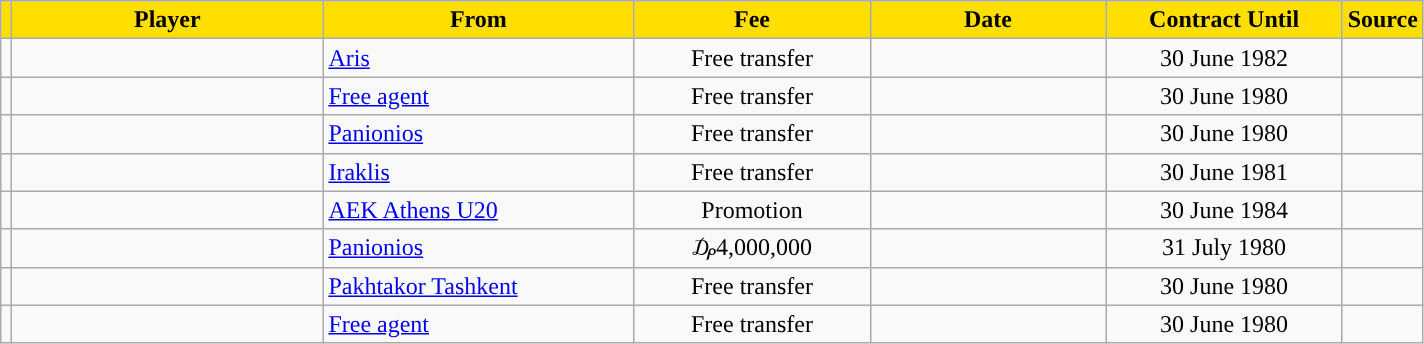<table class="wikitable sortable">
<tr>
<th style="background:#FFDE00"></th>
<th width=200 style="background:#FFDE00">Player</th>
<th width=200 style="background:#FFDE00">From</th>
<th width=150 style="background:#FFDE00">Fee</th>
<th width=150 style="background:#FFDE00">Date</th>
<th width=150 style="background:#FFDE00">Contract Until</th>
<th style="background:#FFDE00">Source</th>
</tr>
<tr>
<td align=center></td>
<td></td>
<td> <a href='#'>Aris</a></td>
<td align=center>Free transfer</td>
<td align=center></td>
<td align=center>30 June 1982</td>
<td align=center></td>
</tr>
<tr>
<td align=center></td>
<td></td>
<td><a href='#'>Free agent</a></td>
<td align=center>Free transfer</td>
<td align=center></td>
<td align=center>30 June 1980</td>
<td align=center></td>
</tr>
<tr>
<td align=center></td>
<td></td>
<td> <a href='#'>Panionios</a></td>
<td align=center>Free transfer</td>
<td align=center></td>
<td align=center>30 June 1980</td>
<td align=center></td>
</tr>
<tr>
<td align=center></td>
<td></td>
<td> <a href='#'>Iraklis</a></td>
<td align=center>Free transfer</td>
<td align=center></td>
<td align=center>30 June 1981</td>
<td align=center></td>
</tr>
<tr>
<td align=center></td>
<td></td>
<td> <a href='#'>AEK Athens U20</a></td>
<td align=center>Promotion</td>
<td align=center></td>
<td align=center>30 June 1984</td>
<td align=center></td>
</tr>
<tr>
<td align=center></td>
<td></td>
<td> <a href='#'>Panionios</a></td>
<td align=center>₯4,000,000</td>
<td align=center></td>
<td align=center>31 July 1980</td>
<td align=center></td>
</tr>
<tr>
<td align=center></td>
<td></td>
<td> <a href='#'>Pakhtakor Tashkent</a></td>
<td align=center>Free transfer</td>
<td align=center></td>
<td align=center>30 June 1980</td>
<td align=center></td>
</tr>
<tr>
<td align=center></td>
<td></td>
<td><a href='#'>Free agent</a></td>
<td align=center>Free transfer</td>
<td align=center></td>
<td align=center>30 June 1980</td>
<td align=center></td>
</tr>
</table>
